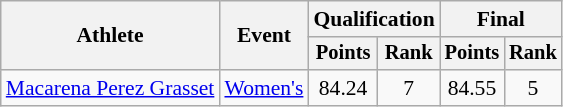<table class=wikitable style="font-size:90%">
<tr>
<th rowspan="2">Athlete</th>
<th rowspan="2">Event</th>
<th colspan="2">Qualification</th>
<th colspan="2">Final</th>
</tr>
<tr style="font-size:95%">
<th>Points</th>
<th>Rank</th>
<th>Points</th>
<th>Rank</th>
</tr>
<tr align=center>
<td align=left><a href='#'>Macarena Perez Grasset</a></td>
<td align=left><a href='#'>Women's</a></td>
<td>84.24</td>
<td>7</td>
<td>84.55</td>
<td>5</td>
</tr>
</table>
